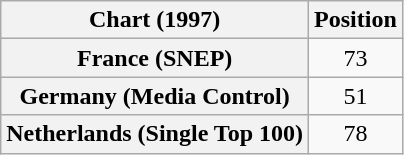<table class="wikitable sortable plainrowheaders" style="text-align:center">
<tr>
<th>Chart (1997)</th>
<th>Position</th>
</tr>
<tr>
<th scope="row">France (SNEP)</th>
<td>73</td>
</tr>
<tr>
<th scope="row">Germany (Media Control)</th>
<td>51</td>
</tr>
<tr>
<th scope="row">Netherlands (Single Top 100)</th>
<td>78</td>
</tr>
</table>
